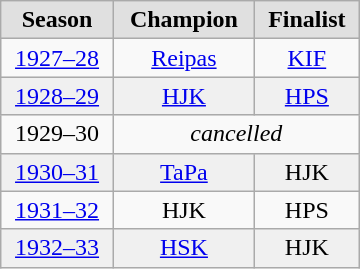<table class="wikitable mw-collapsible mw-collapsed" style="font-size:100%; text-align:center; width:15em;">
<tr>
<th style="background:#e0e0e0;">Season</th>
<th style="background:#e0e0e0;">Champion</th>
<th style="background:#e0e0e0;">Finalist</th>
</tr>
<tr>
<td><a href='#'>1927–28</a></td>
<td><a href='#'>Reipas</a></td>
<td><a href='#'>KIF</a></td>
</tr>
<tr style="background:#f0f0f0;">
<td><a href='#'>1928–29</a></td>
<td><a href='#'>HJK</a></td>
<td><a href='#'>HPS</a></td>
</tr>
<tr>
<td>1929–30</td>
<td colspan="2"><em>cancelled</em></td>
</tr>
<tr style="background:#f0f0f0;">
<td><a href='#'>1930–31</a></td>
<td><a href='#'>TaPa</a></td>
<td>HJK</td>
</tr>
<tr>
<td><a href='#'>1931–32</a></td>
<td>HJK</td>
<td>HPS</td>
</tr>
<tr style="background:#f0f0f0;">
<td><a href='#'>1932–33</a></td>
<td><a href='#'>HSK</a></td>
<td>HJK</td>
</tr>
</table>
